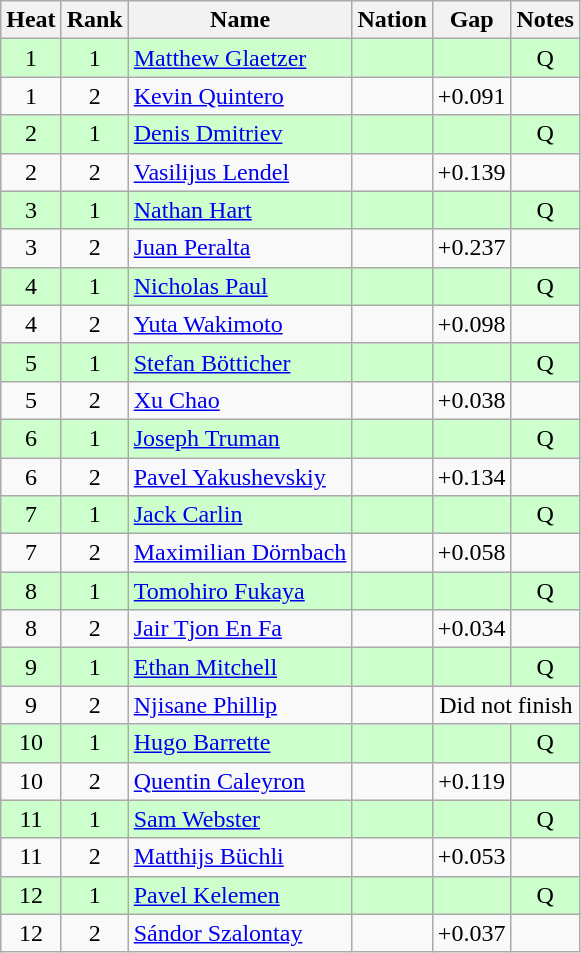<table class="wikitable sortable" style="text-align:center">
<tr>
<th>Heat</th>
<th>Rank</th>
<th>Name</th>
<th>Nation</th>
<th>Gap</th>
<th>Notes</th>
</tr>
<tr bgcolor=ccffcc>
<td>1</td>
<td>1</td>
<td align=left><a href='#'>Matthew Glaetzer</a></td>
<td align=left></td>
<td></td>
<td>Q</td>
</tr>
<tr>
<td>1</td>
<td>2</td>
<td align=left><a href='#'>Kevin Quintero</a></td>
<td align=left></td>
<td>+0.091</td>
<td></td>
</tr>
<tr bgcolor=ccffcc>
<td>2</td>
<td>1</td>
<td align=left><a href='#'>Denis Dmitriev</a></td>
<td align=left></td>
<td></td>
<td>Q</td>
</tr>
<tr>
<td>2</td>
<td>2</td>
<td align=left><a href='#'>Vasilijus Lendel</a></td>
<td align=left></td>
<td>+0.139</td>
<td></td>
</tr>
<tr bgcolor=ccffcc>
<td>3</td>
<td>1</td>
<td align=left><a href='#'>Nathan Hart</a></td>
<td align=left></td>
<td></td>
<td>Q</td>
</tr>
<tr>
<td>3</td>
<td>2</td>
<td align=left><a href='#'>Juan Peralta</a></td>
<td align=left></td>
<td>+0.237</td>
<td></td>
</tr>
<tr bgcolor=ccffcc>
<td>4</td>
<td>1</td>
<td align=left><a href='#'>Nicholas Paul</a></td>
<td align=left></td>
<td></td>
<td>Q</td>
</tr>
<tr>
<td>4</td>
<td>2</td>
<td align=left><a href='#'>Yuta Wakimoto</a></td>
<td align=left></td>
<td>+0.098</td>
<td></td>
</tr>
<tr bgcolor=ccffcc>
<td>5</td>
<td>1</td>
<td align=left><a href='#'>Stefan Bötticher</a></td>
<td align=left></td>
<td></td>
<td>Q</td>
</tr>
<tr>
<td>5</td>
<td>2</td>
<td align=left><a href='#'>Xu Chao</a></td>
<td align=left></td>
<td>+0.038</td>
<td></td>
</tr>
<tr bgcolor=ccffcc>
<td>6</td>
<td>1</td>
<td align=left><a href='#'>Joseph Truman</a></td>
<td align=left></td>
<td></td>
<td>Q</td>
</tr>
<tr>
<td>6</td>
<td>2</td>
<td align=left><a href='#'>Pavel Yakushevskiy</a></td>
<td align=left></td>
<td>+0.134</td>
<td></td>
</tr>
<tr bgcolor=ccffcc>
<td>7</td>
<td>1</td>
<td align=left><a href='#'>Jack Carlin</a></td>
<td align=left></td>
<td></td>
<td>Q</td>
</tr>
<tr>
<td>7</td>
<td>2</td>
<td align=left><a href='#'>Maximilian Dörnbach</a></td>
<td align=left></td>
<td>+0.058</td>
<td></td>
</tr>
<tr bgcolor=ccffcc>
<td>8</td>
<td>1</td>
<td align=left><a href='#'>Tomohiro Fukaya</a></td>
<td align=left></td>
<td></td>
<td>Q</td>
</tr>
<tr>
<td>8</td>
<td>2</td>
<td align=left><a href='#'>Jair Tjon En Fa</a></td>
<td align=left></td>
<td>+0.034</td>
<td></td>
</tr>
<tr bgcolor=ccffcc>
<td>9</td>
<td>1</td>
<td align=left><a href='#'>Ethan Mitchell</a></td>
<td align=left></td>
<td></td>
<td>Q</td>
</tr>
<tr>
<td>9</td>
<td>2</td>
<td align=left><a href='#'>Njisane Phillip</a></td>
<td align=left></td>
<td colspan=2>Did not finish</td>
</tr>
<tr bgcolor=ccffcc>
<td>10</td>
<td>1</td>
<td align=left><a href='#'>Hugo Barrette</a></td>
<td align=left></td>
<td></td>
<td>Q</td>
</tr>
<tr>
<td>10</td>
<td>2</td>
<td align=left><a href='#'>Quentin Caleyron</a></td>
<td align=left></td>
<td>+0.119</td>
<td></td>
</tr>
<tr bgcolor=ccffcc>
<td>11</td>
<td>1</td>
<td align=left><a href='#'>Sam Webster</a></td>
<td align=left></td>
<td></td>
<td>Q</td>
</tr>
<tr>
<td>11</td>
<td>2</td>
<td align=left><a href='#'>Matthijs Büchli</a></td>
<td align=left></td>
<td>+0.053</td>
<td></td>
</tr>
<tr bgcolor=ccffcc>
<td>12</td>
<td>1</td>
<td align=left><a href='#'>Pavel Kelemen</a></td>
<td align=left></td>
<td></td>
<td>Q</td>
</tr>
<tr>
<td>12</td>
<td>2</td>
<td align=left><a href='#'>Sándor Szalontay</a></td>
<td align=left></td>
<td>+0.037</td>
<td></td>
</tr>
</table>
